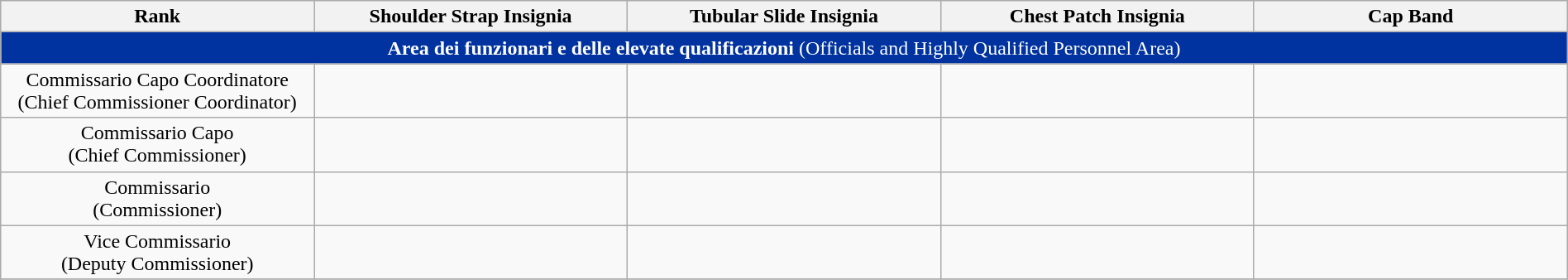<table class="wikitable" width="100%">
<tr align="center">
<th width=16%>Rank</th>
<th width=16%>Shoulder Strap Insignia</th>
<th width=16%>Tubular Slide Insignia</th>
<th width=16%>Chest Patch Insignia</th>
<th width=16%>Cap Band</th>
</tr>
<tr align="center">
<td colspan="5" bgcolor="#0033a0" style="color: white"><strong>Area dei funzionari e delle elevate qualificazioni</strong> (Officials and Highly Qualified Personnel Area)</td>
</tr>
<tr align="center">
<td>Commissario Capo Coordinatore<br>(Chief Commissioner Coordinator)</td>
<td></td>
<td></td>
<td></td>
<td></td>
</tr>
<tr align="center">
<td>Commissario Capo<br>(Chief Commissioner)</td>
<td></td>
<td></td>
<td></td>
<td></td>
</tr>
<tr align="center">
<td>Commissario<br>(Commissioner)</td>
<td></td>
<td></td>
<td></td>
<td></td>
</tr>
<tr align="center">
<td>Vice Commissario<br>(Deputy Commissioner)</td>
<td></td>
<td></td>
<td></td>
<td></td>
</tr>
<tr align="center">
</tr>
</table>
